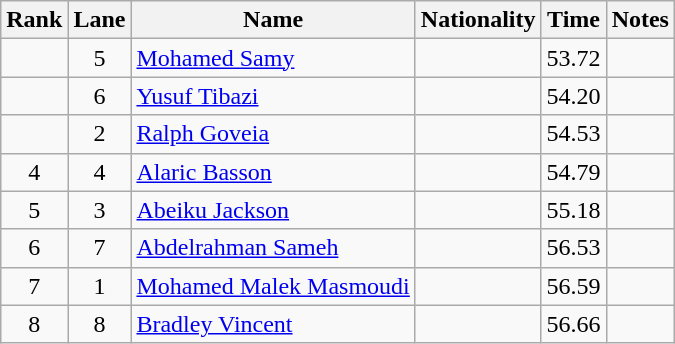<table class="wikitable sortable" style="text-align:center">
<tr>
<th>Rank</th>
<th>Lane</th>
<th>Name</th>
<th>Nationality</th>
<th>Time</th>
<th>Notes</th>
</tr>
<tr>
<td></td>
<td>5</td>
<td align=left><a href='#'>Mohamed Samy</a></td>
<td align=left></td>
<td>53.72</td>
<td></td>
</tr>
<tr>
<td></td>
<td>6</td>
<td align=left><a href='#'>Yusuf Tibazi</a></td>
<td align=left></td>
<td>54.20</td>
<td></td>
</tr>
<tr>
<td></td>
<td>2</td>
<td align=left><a href='#'>Ralph Goveia</a></td>
<td align=left></td>
<td>54.53</td>
<td></td>
</tr>
<tr>
<td>4</td>
<td>4</td>
<td align=left><a href='#'>Alaric Basson</a></td>
<td align=left></td>
<td>54.79</td>
<td></td>
</tr>
<tr>
<td>5</td>
<td>3</td>
<td align=left><a href='#'>Abeiku Jackson</a></td>
<td align=left></td>
<td>55.18</td>
<td></td>
</tr>
<tr>
<td>6</td>
<td>7</td>
<td align=left><a href='#'>Abdelrahman Sameh</a></td>
<td align=left></td>
<td>56.53</td>
<td></td>
</tr>
<tr>
<td>7</td>
<td>1</td>
<td align=left><a href='#'>Mohamed Malek Masmoudi</a></td>
<td align=left></td>
<td>56.59</td>
<td></td>
</tr>
<tr>
<td>8</td>
<td>8</td>
<td align=left><a href='#'>Bradley Vincent</a></td>
<td align=left></td>
<td>56.66</td>
<td></td>
</tr>
</table>
